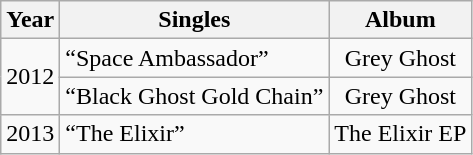<table class="wikitable">
<tr>
<th align="center">Year</th>
<th align="center">Singles</th>
<th align="center">Album</th>
</tr>
<tr>
<td style="text-align:center;" rowspan=2>2012</td>
<td>“Space Ambassador”</td>
<td style="text-align:center;">Grey Ghost</td>
</tr>
<tr>
<td>“Black Ghost Gold Chain”</td>
<td style="text-align:center;">Grey Ghost</td>
</tr>
<tr>
<td style="text-align:center;">2013</td>
<td>“The Elixir”</td>
<td style="text-align:center;">The Elixir EP</td>
</tr>
</table>
